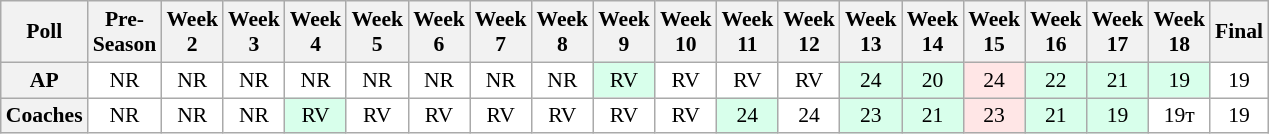<table class="wikitable" style="white-space:nowrap;font-size:90%">
<tr>
<th>Poll</th>
<th>Pre-<br>Season</th>
<th>Week<br>2</th>
<th>Week<br>3</th>
<th>Week<br>4</th>
<th>Week<br>5</th>
<th>Week<br>6</th>
<th>Week<br>7</th>
<th>Week<br>8</th>
<th>Week<br>9</th>
<th>Week<br>10</th>
<th>Week<br>11</th>
<th>Week<br>12</th>
<th>Week<br>13</th>
<th>Week<br>14</th>
<th>Week<br>15</th>
<th>Week<br>16</th>
<th>Week<br>17</th>
<th>Week<br>18</th>
<th>Final</th>
</tr>
<tr style="text-align:center;">
<th>AP</th>
<td style="background:#FFFFFF;">NR</td>
<td style="background:#FFFFFF;">NR</td>
<td style="background:#FFFFFF;">NR</td>
<td style="background:#FFFFFF;">NR</td>
<td style="background:#FFFFFF;">NR</td>
<td style="background:#FFFFFF;">NR</td>
<td style="background:#FFFFFF;">NR</td>
<td style="background:#FFFFFF;">NR</td>
<td style="background:#D8FFEB;">RV</td>
<td style="background:#FFFFFF;">RV</td>
<td style="background:#FFFFFF;">RV</td>
<td style="background:#FFFFFF;">RV</td>
<td style="background:#D8FFEB;">24</td>
<td style="background:#D8FFEB;">20</td>
<td style="background:#FFE6E6;">24</td>
<td style="background:#D8FFEB;">22</td>
<td style="background:#D8FFEB;">21</td>
<td style="background:#D8FFEB;">19</td>
<td style="background:#FFFFFF;">19</td>
</tr>
<tr style="text-align:center;">
<th>Coaches</th>
<td style="background:#FFFFFF;">NR</td>
<td style="background:#FFFFFF;">NR</td>
<td style="background:#FFFFFF;">NR</td>
<td style="background:#D8FFEB;">RV</td>
<td style="background:#FFFFFF;">RV</td>
<td style="background:#FFFFFF;">RV</td>
<td style="background:#FFFFFF;">RV</td>
<td style="background:#FFFFFF;">RV</td>
<td style="background:#FFFFFF;">RV</td>
<td style="background:#FFFFFF;">RV</td>
<td style="background:#D8FFEB;">24</td>
<td style="background:#FFFFFF;">24</td>
<td style="background:#D8FFEB;">23</td>
<td style="background:#D8FFEB;">21</td>
<td style="background:#FFE6E6;">23</td>
<td style="background:#D8FFEB;">21</td>
<td style="background:#D8FFEB;">19</td>
<td style="background:#FFFFFF;">19т</td>
<td style="background:#FFFFFF;">19</td>
</tr>
</table>
